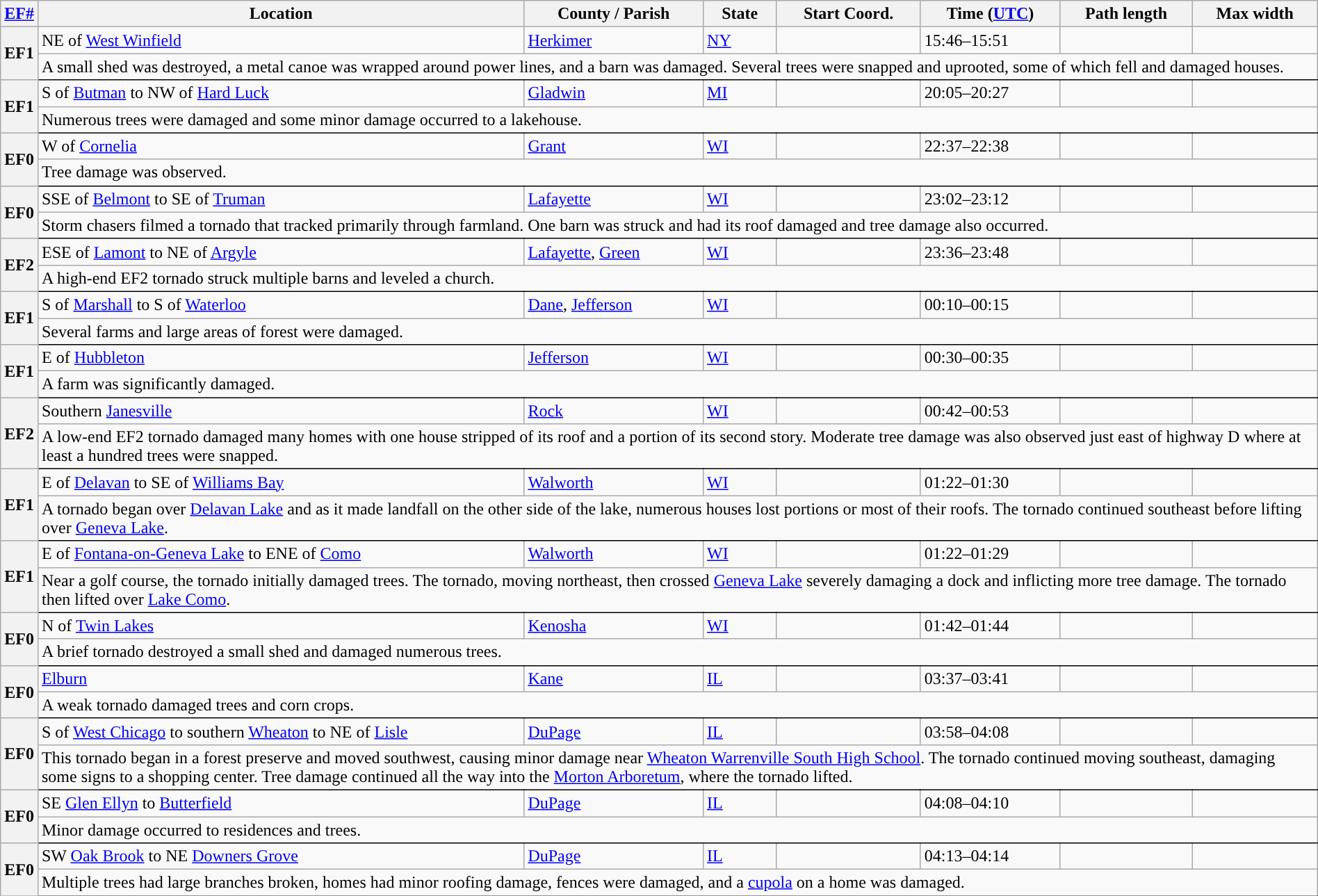<table class="wikitable sortable" style="width:100%;">
<tr>
<th scope="col" width="2%" align="center"><a href='#'>EF#</a></th>
<th scope="col" align="center" class="unsortable">Location</th>
<th scope="col" align="center" class="unsortable">County / Parish</th>
<th scope="col" align="center">State</th>
<th scope="col" align="center">Start Coord.</th>
<th scope="col" align="center">Time (<a href='#'>UTC</a>)</th>
<th scope="col" align="center">Path length</th>
<th scope="col" align="center">Max width</th>
</tr>
<tr>
<th scope="row" rowspan="2" style="background-color:#">EF1</th>
<td>NE of <a href='#'>West Winfield</a></td>
<td><a href='#'>Herkimer</a></td>
<td><a href='#'>NY</a></td>
<td></td>
<td>15:46–15:51</td>
<td></td>
<td></td>
</tr>
<tr class="expand-child">
<td colspan="8" style=" border-bottom: 1px solid black;">A small shed was destroyed, a metal canoe was wrapped around power lines, and a barn was damaged. Several trees were snapped and uprooted, some of which fell and damaged houses.</td>
</tr>
<tr>
<th scope="row" rowspan="2" style="background-color:#">EF1</th>
<td>S of <a href='#'>Butman</a> to NW of <a href='#'>Hard Luck</a></td>
<td><a href='#'>Gladwin</a></td>
<td><a href='#'>MI</a></td>
<td></td>
<td>20:05–20:27</td>
<td></td>
<td></td>
</tr>
<tr class="expand-child">
<td colspan="8" style=" border-bottom: 1px solid black;">Numerous trees were damaged and some minor damage occurred to a lakehouse.</td>
</tr>
<tr>
<th scope="row" rowspan="2" style="background-color:#">EF0</th>
<td>W of <a href='#'>Cornelia</a></td>
<td><a href='#'>Grant</a></td>
<td><a href='#'>WI</a></td>
<td></td>
<td>22:37–22:38</td>
<td></td>
<td></td>
</tr>
<tr class="expand-child">
<td colspan="8" style=" border-bottom: 1px solid black;">Tree damage was observed.</td>
</tr>
<tr>
<th scope="row" rowspan="2" style="background-color:#">EF0</th>
<td>SSE of <a href='#'>Belmont</a> to SE of <a href='#'>Truman</a></td>
<td><a href='#'>Lafayette</a></td>
<td><a href='#'>WI</a></td>
<td></td>
<td>23:02–23:12</td>
<td></td>
<td></td>
</tr>
<tr class="expand-child">
<td colspan="8" style=" border-bottom: 1px solid black;">Storm chasers filmed a tornado that tracked primarily through farmland. One barn was struck and had its roof damaged and tree damage also occurred.</td>
</tr>
<tr>
<th scope="row" rowspan="2" style="background-color:#">EF2</th>
<td>ESE of <a href='#'>Lamont</a> to NE of <a href='#'>Argyle</a></td>
<td><a href='#'>Lafayette</a>, <a href='#'>Green</a></td>
<td><a href='#'>WI</a></td>
<td></td>
<td>23:36–23:48</td>
<td></td>
<td></td>
</tr>
<tr class="expand-child">
<td colspan="8" style=" border-bottom: 1px solid black;">A high-end EF2 tornado struck multiple barns and leveled a church.</td>
</tr>
<tr>
<th scope="row" rowspan="2" style="background-color:#">EF1</th>
<td>S of <a href='#'>Marshall</a> to S of <a href='#'>Waterloo</a></td>
<td><a href='#'>Dane</a>, <a href='#'>Jefferson</a></td>
<td><a href='#'>WI</a></td>
<td></td>
<td>00:10–00:15</td>
<td></td>
<td></td>
</tr>
<tr class="expand-child">
<td colspan="8" style=" border-bottom: 1px solid black;">Several farms and large areas of forest were damaged.</td>
</tr>
<tr>
<th scope="row" rowspan="2" style="background-color:#">EF1</th>
<td>E of <a href='#'>Hubbleton</a></td>
<td><a href='#'>Jefferson</a></td>
<td><a href='#'>WI</a></td>
<td></td>
<td>00:30–00:35</td>
<td></td>
<td></td>
</tr>
<tr class="expand-child">
<td colspan="8" style=" border-bottom: 1px solid black;">A farm was significantly damaged.</td>
</tr>
<tr>
<th scope="row" rowspan="2" style="background-color:#">EF2</th>
<td>Southern <a href='#'>Janesville</a></td>
<td><a href='#'>Rock</a></td>
<td><a href='#'>WI</a></td>
<td></td>
<td>00:42–00:53</td>
<td></td>
<td></td>
</tr>
<tr class="expand-child">
<td colspan="8" style=" border-bottom: 1px solid black;">A low-end EF2 tornado damaged many homes with one house stripped of its roof and a portion of its second story. Moderate tree damage was also observed just east of highway D where at least a hundred trees were snapped.</td>
</tr>
<tr>
<th scope="row" rowspan="2" style="background-color:#">EF1</th>
<td>E of <a href='#'>Delavan</a> to SE of <a href='#'>Williams Bay</a></td>
<td><a href='#'>Walworth</a></td>
<td><a href='#'>WI</a></td>
<td></td>
<td>01:22–01:30</td>
<td></td>
<td></td>
</tr>
<tr class="expand-child">
<td colspan="8" style=" border-bottom: 1px solid black;">A tornado began over <a href='#'>Delavan Lake</a> and as it made landfall on the other side of the lake, numerous houses lost portions or most of their roofs. The tornado continued southeast before lifting over <a href='#'>Geneva Lake</a>.</td>
</tr>
<tr>
<th scope="row" rowspan="2" style="background-color:#">EF1</th>
<td>E of <a href='#'>Fontana-on-Geneva Lake</a> to ENE of <a href='#'>Como</a></td>
<td><a href='#'>Walworth</a></td>
<td><a href='#'>WI</a></td>
<td></td>
<td>01:22–01:29</td>
<td></td>
<td></td>
</tr>
<tr class="expand-child">
<td colspan="8" style=" border-bottom: 1px solid black;">Near a golf course, the tornado initially damaged trees. The tornado, moving northeast, then crossed <a href='#'>Geneva Lake</a> severely damaging a dock and inflicting more tree damage. The tornado then lifted over <a href='#'>Lake Como</a>.</td>
</tr>
<tr>
<th scope="row" rowspan="2" style="background-color:#">EF0</th>
<td>N of <a href='#'>Twin Lakes</a></td>
<td><a href='#'>Kenosha</a></td>
<td><a href='#'>WI</a></td>
<td></td>
<td>01:42–01:44</td>
<td></td>
<td></td>
</tr>
<tr class="expand-child">
<td colspan="8" style=" border-bottom: 1px solid black;">A brief tornado destroyed a small shed and damaged numerous trees.</td>
</tr>
<tr>
<th scope="row" rowspan="2" style="background-color:#">EF0</th>
<td><a href='#'>Elburn</a></td>
<td><a href='#'>Kane</a></td>
<td><a href='#'>IL</a></td>
<td></td>
<td>03:37–03:41</td>
<td></td>
<td></td>
</tr>
<tr class="expand-child">
<td colspan="8" style=" border-bottom: 1px solid black;">A weak tornado damaged trees and corn crops.</td>
</tr>
<tr>
<th scope="row" rowspan="2" style="background-color:#">EF0</th>
<td>S of <a href='#'>West Chicago</a> to southern <a href='#'>Wheaton</a> to NE of <a href='#'>Lisle</a></td>
<td><a href='#'>DuPage</a></td>
<td><a href='#'>IL</a></td>
<td></td>
<td>03:58–04:08</td>
<td></td>
<td></td>
</tr>
<tr class="expand-child">
<td colspan="8" style=" border-bottom: 1px solid black;">This tornado began in a forest preserve and moved southwest, causing minor damage near <a href='#'>Wheaton Warrenville South High School</a>. The tornado continued moving southeast, damaging some signs to a shopping center. Tree damage continued all the way into the <a href='#'>Morton Arboretum</a>, where the tornado lifted.</td>
</tr>
<tr>
<th scope="row" rowspan="2" style="background-color:#">EF0</th>
<td>SE <a href='#'>Glen Ellyn</a> to <a href='#'>Butterfield</a></td>
<td><a href='#'>DuPage</a></td>
<td><a href='#'>IL</a></td>
<td></td>
<td>04:08–04:10</td>
<td></td>
<td></td>
</tr>
<tr class="expand-child">
<td colspan="8" style=" border-bottom: 1px solid black;">Minor damage occurred to residences and trees.</td>
</tr>
<tr>
<th scope="row" rowspan="2" style="background-color:#">EF0</th>
<td>SW <a href='#'>Oak Brook</a> to NE <a href='#'>Downers Grove</a></td>
<td><a href='#'>DuPage</a></td>
<td><a href='#'>IL</a></td>
<td></td>
<td>04:13–04:14</td>
<td></td>
<td></td>
</tr>
<tr class="expand-child">
<td colspan="8" style=" border-bottom: 1px solid black;">Multiple trees had large branches broken, homes had minor roofing damage, fences were damaged, and a <a href='#'>cupola</a> on a home was damaged.</td>
</tr>
<tr>
</tr>
</table>
